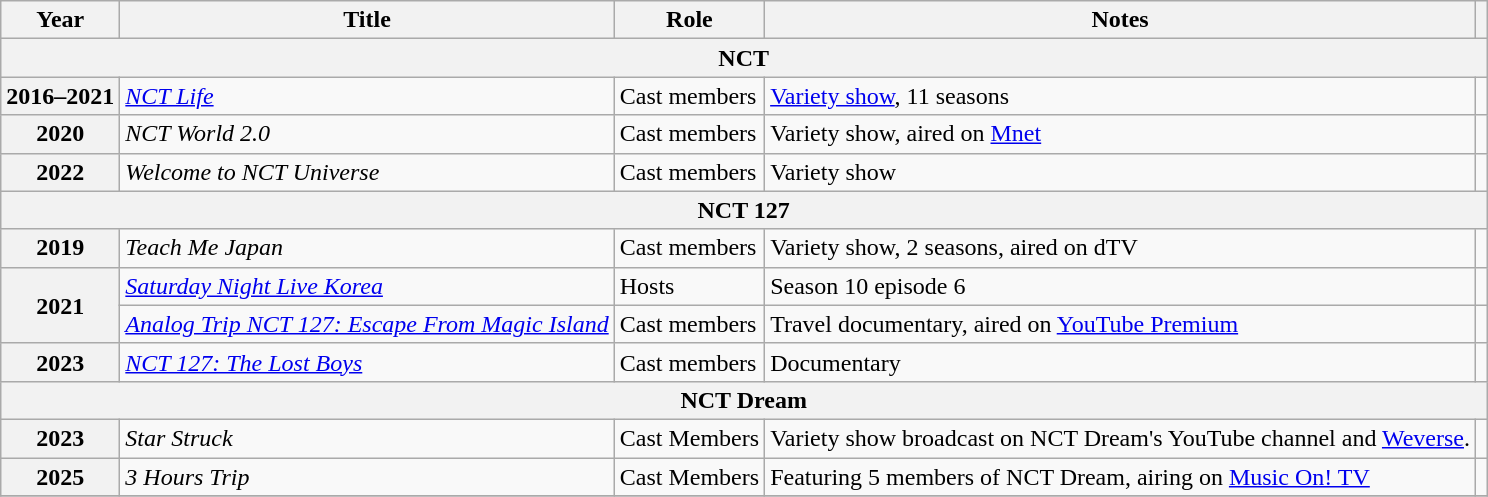<table class="wikitable plainrowheaders sortable">
<tr>
<th scope="col">Year</th>
<th scope="col">Title</th>
<th scope="col">Role</th>
<th class="unsortable" scope="col">Notes</th>
<th class="unsortable" scope="col"></th>
</tr>
<tr>
<th colspan="5">NCT</th>
</tr>
<tr>
<th scope="row">2016–2021</th>
<td><em><a href='#'>NCT Life</a></em></td>
<td>Cast members</td>
<td><a href='#'>Variety show</a>, 11 seasons</td>
<td align="center"></td>
</tr>
<tr>
<th scope="row">2020</th>
<td><em>NCT World 2.0</em></td>
<td>Cast members</td>
<td>Variety show, aired on <a href='#'>Mnet</a></td>
<td align="center"></td>
</tr>
<tr>
<th scope="row">2022</th>
<td><em>Welcome to NCT Universe</em></td>
<td>Cast members</td>
<td>Variety show</td>
<td align="center"></td>
</tr>
<tr>
<th colspan="5">NCT 127</th>
</tr>
<tr>
<th scope="row">2019</th>
<td><em>Teach Me Japan</em></td>
<td>Cast members</td>
<td>Variety show, 2 seasons, aired on dTV</td>
<td align="center"></td>
</tr>
<tr>
<th scope="row" rowspan="2">2021</th>
<td><em><a href='#'>Saturday Night Live Korea</a></em></td>
<td>Hosts</td>
<td>Season 10 episode 6</td>
<td align="center"></td>
</tr>
<tr>
<td><em><a href='#'>Analog Trip NCT 127: Escape From Magic Island</a></em></td>
<td>Cast members</td>
<td>Travel documentary, aired on <a href='#'>YouTube Premium</a></td>
<td align="center"></td>
</tr>
<tr>
<th scope="row">2023</th>
<td><em><a href='#'>NCT 127: The Lost Boys</a></em></td>
<td>Cast members</td>
<td>Documentary</td>
<td align="center"></td>
</tr>
<tr>
<th colspan="5">NCT Dream</th>
</tr>
<tr>
<th scope="row">2023</th>
<td><em>Star Struck</em></td>
<td>Cast Members</td>
<td>Variety show broadcast on NCT Dream's YouTube channel and <a href='#'>Weverse</a>.</td>
<td style="text-align:center"></td>
</tr>
<tr>
<th scope="row">2025</th>
<td><em>3 Hours Trip</em></td>
<td>Cast Members</td>
<td>Featuring 5 members of NCT Dream, airing on  <a href='#'>Music On! TV</a></td>
<td></td>
</tr>
<tr>
</tr>
</table>
